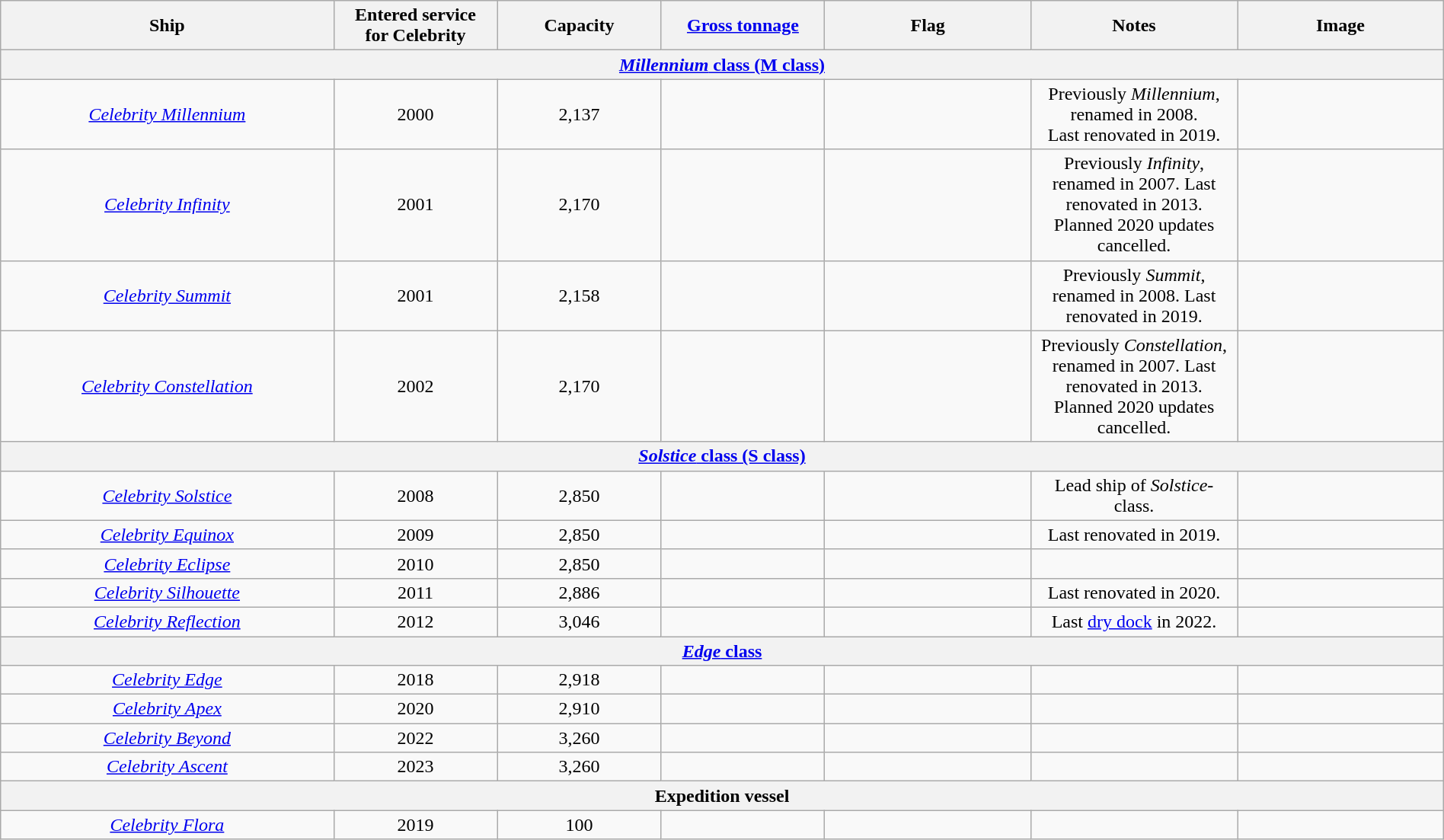<table class="wikitable sortable" style="width:100%; text-align:center;">
<tr>
<th scope="col" style="width:150px;">Ship</th>
<th scope="col" style="width:70px;">Entered service<br>for Celebrity</th>
<th scope="col" style="width:70px;">Capacity</th>
<th scope="col" style="width:70px;"><a href='#'>Gross tonnage</a></th>
<th scope="col" style="width:90px;">Flag</th>
<th scope="col" style="width:90px;">Notes</th>
<th scope="col" style="width:90px;">Image</th>
</tr>
<tr>
<th colspan="7"><a href='#'><em>Millennium</em> class (M class)</a></th>
</tr>
<tr>
<td><em><a href='#'>Celebrity Millennium</a></em></td>
<td style="text-align:Center;">2000</td>
<td style="text-align:Center;">2,137</td>
<td align=Center></td>
<td></td>
<td>Previously <em>Millennium</em>, renamed in 2008.<br>Last renovated in 2019.</td>
<td></td>
</tr>
<tr>
<td><em><a href='#'>Celebrity Infinity</a></em></td>
<td style="text-align:Center;">2001</td>
<td style="text-align:Center;">2,170</td>
<td align=Center></td>
<td></td>
<td>Previously <em>Infinity</em>, renamed in 2007. Last renovated in 2013. Planned 2020 updates cancelled.</td>
<td></td>
</tr>
<tr>
<td><em><a href='#'>Celebrity Summit</a></em></td>
<td style="text-align:Center;">2001</td>
<td style="text-align:Center;">2,158</td>
<td align=Center></td>
<td></td>
<td>Previously <em>Summit</em>, renamed in 2008. Last renovated in 2019.</td>
<td></td>
</tr>
<tr>
<td><em><a href='#'>Celebrity Constellation</a></em></td>
<td style="text-align:Center;">2002</td>
<td style="text-align:Center;">2,170</td>
<td align=Center></td>
<td></td>
<td>Previously <em>Constellation</em>, renamed in 2007. Last renovated in 2013. Planned 2020 updates cancelled.</td>
<td></td>
</tr>
<tr>
<th colspan="7"><a href='#'><em>Solstice</em> class (S class)</a></th>
</tr>
<tr>
<td><em><a href='#'>Celebrity Solstice</a></em></td>
<td style="text-align:Center;">2008</td>
<td style="text-align:Center;">2,850</td>
<td align=Center></td>
<td></td>
<td>Lead ship of <em>Solstice</em>-class.</td>
<td></td>
</tr>
<tr>
<td><em><a href='#'>Celebrity Equinox</a></em></td>
<td style="text-align:Center;">2009</td>
<td style="text-align:Center;">2,850</td>
<td align=Center></td>
<td></td>
<td>Last renovated in 2019.</td>
<td></td>
</tr>
<tr>
<td><em><a href='#'>Celebrity Eclipse</a></em></td>
<td style="text-align:Center;">2010</td>
<td style="text-align:Center;">2,850</td>
<td align=Center></td>
<td></td>
<td></td>
<td></td>
</tr>
<tr>
<td><em><a href='#'>Celebrity Silhouette</a></em></td>
<td style="text-align:Center;">2011</td>
<td style="text-align:Center;">2,886</td>
<td align=Center></td>
<td></td>
<td>Last renovated in 2020.</td>
<td></td>
</tr>
<tr>
<td><em><a href='#'>Celebrity Reflection</a></em></td>
<td style="text-align:Center;">2012</td>
<td style="text-align:Center;">3,046</td>
<td align=center></td>
<td></td>
<td>Last <a href='#'>dry dock</a> in 2022.</td>
<td></td>
</tr>
<tr>
<th colspan="7"><a href='#'><em>Edge</em> class</a></th>
</tr>
<tr>
<td><em><a href='#'>Celebrity Edge</a></em></td>
<td style="text-align:Center;">2018</td>
<td style="text-align:Center;">2,918</td>
<td align=center></td>
<td></td>
<td></td>
<td></td>
</tr>
<tr>
<td><em><a href='#'>Celebrity Apex</a></em></td>
<td style="text-align:Center;">2020</td>
<td style="text-align:Center;">2,910</td>
<td align=center></td>
<td></td>
<td></td>
<td></td>
</tr>
<tr>
<td><em><a href='#'>Celebrity Beyond</a></em></td>
<td style="text-align:Center;">2022</td>
<td style="text-align:Center;">3,260</td>
<td></td>
<td></td>
<td></td>
<td></td>
</tr>
<tr>
<td><em><a href='#'>Celebrity Ascent</a></em></td>
<td style="text-align:Center;">2023</td>
<td style="text-align:Center;">3,260</td>
<td></td>
<td></td>
<td></td>
<td></td>
</tr>
<tr>
<th colspan="7">Expedition vessel</th>
</tr>
<tr>
<td><em><a href='#'>Celebrity Flora</a></em></td>
<td style="text-align:Center;">2019</td>
<td style="text-align:Center;">100</td>
<td style="text-align:Center;"></td>
<td></td>
<td></td>
<td></td>
</tr>
</table>
